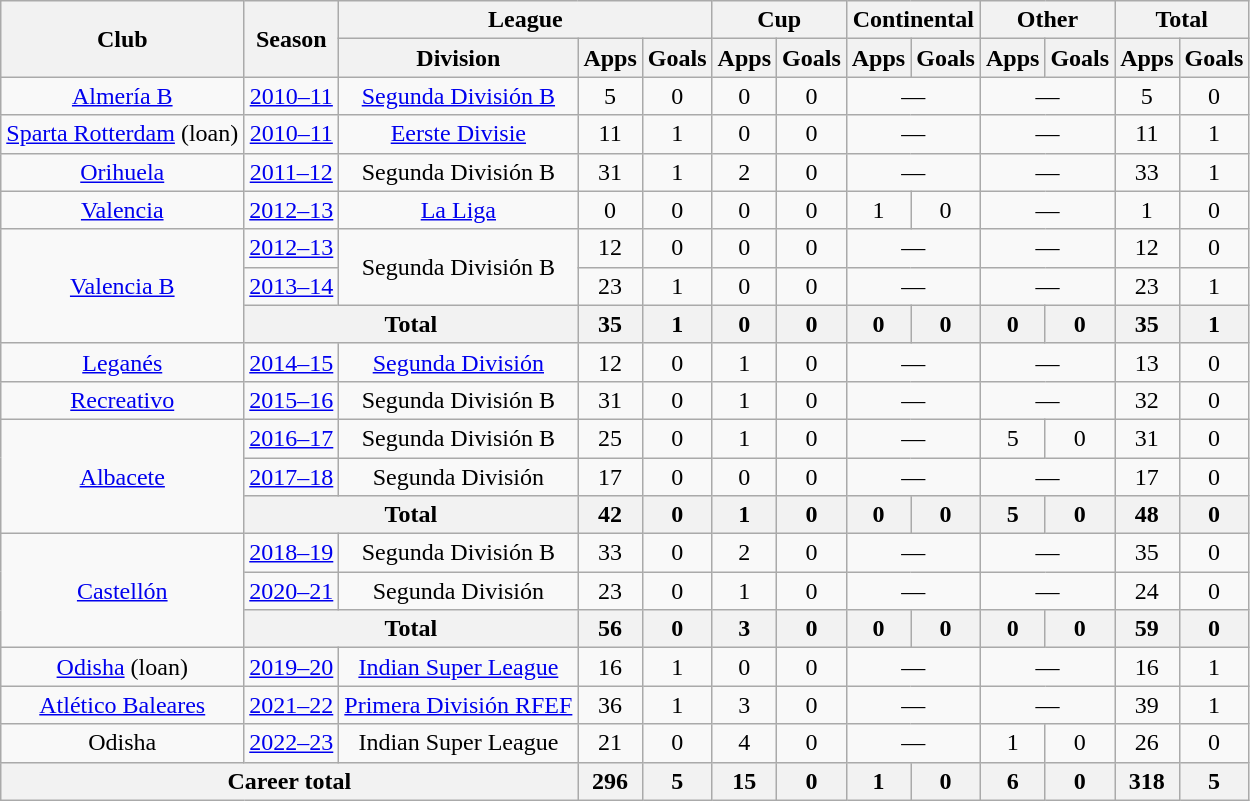<table class="wikitable" style="text-align:center">
<tr>
<th rowspan="2">Club</th>
<th rowspan="2">Season</th>
<th colspan="3">League</th>
<th colspan="2">Cup</th>
<th colspan="2">Continental</th>
<th colspan="2">Other</th>
<th colspan="2">Total</th>
</tr>
<tr>
<th>Division</th>
<th>Apps</th>
<th>Goals</th>
<th>Apps</th>
<th>Goals</th>
<th>Apps</th>
<th>Goals</th>
<th>Apps</th>
<th>Goals</th>
<th>Apps</th>
<th>Goals</th>
</tr>
<tr>
<td><a href='#'>Almería B</a></td>
<td><a href='#'>2010–11</a></td>
<td><a href='#'>Segunda División B</a></td>
<td>5</td>
<td>0</td>
<td>0</td>
<td>0</td>
<td colspan="2">—</td>
<td colspan="2">—</td>
<td>5</td>
<td>0</td>
</tr>
<tr>
<td><a href='#'>Sparta Rotterdam</a> (loan)</td>
<td><a href='#'>2010–11</a></td>
<td><a href='#'>Eerste Divisie</a></td>
<td>11</td>
<td>1</td>
<td>0</td>
<td>0</td>
<td colspan="2">—</td>
<td colspan="2">—</td>
<td>11</td>
<td>1</td>
</tr>
<tr>
<td><a href='#'>Orihuela</a></td>
<td><a href='#'>2011–12</a></td>
<td>Segunda División B</td>
<td>31</td>
<td>1</td>
<td>2</td>
<td>0</td>
<td colspan="2">—</td>
<td colspan="2">—</td>
<td>33</td>
<td>1</td>
</tr>
<tr>
<td><a href='#'>Valencia</a></td>
<td><a href='#'>2012–13</a></td>
<td><a href='#'>La Liga</a></td>
<td>0</td>
<td>0</td>
<td>0</td>
<td>0</td>
<td>1</td>
<td>0</td>
<td colspan="2">—</td>
<td>1</td>
<td>0</td>
</tr>
<tr>
<td rowspan="3"><a href='#'>Valencia B</a></td>
<td><a href='#'>2012–13</a></td>
<td rowspan="2">Segunda División B</td>
<td>12</td>
<td>0</td>
<td>0</td>
<td>0</td>
<td colspan="2">—</td>
<td colspan="2">—</td>
<td>12</td>
<td>0</td>
</tr>
<tr>
<td><a href='#'>2013–14</a></td>
<td>23</td>
<td>1</td>
<td>0</td>
<td>0</td>
<td colspan="2">—</td>
<td colspan="2">—</td>
<td>23</td>
<td>1</td>
</tr>
<tr>
<th colspan="2">Total</th>
<th>35</th>
<th>1</th>
<th>0</th>
<th>0</th>
<th>0</th>
<th>0</th>
<th>0</th>
<th>0</th>
<th>35</th>
<th>1</th>
</tr>
<tr>
<td><a href='#'>Leganés</a></td>
<td><a href='#'>2014–15</a></td>
<td><a href='#'>Segunda División</a></td>
<td>12</td>
<td>0</td>
<td>1</td>
<td>0</td>
<td colspan="2">—</td>
<td colspan="2">—</td>
<td>13</td>
<td>0</td>
</tr>
<tr>
<td><a href='#'>Recreativo</a></td>
<td><a href='#'>2015–16</a></td>
<td>Segunda División B</td>
<td>31</td>
<td>0</td>
<td>1</td>
<td>0</td>
<td colspan="2">—</td>
<td colspan="2">—</td>
<td>32</td>
<td>0</td>
</tr>
<tr>
<td rowspan="3"><a href='#'>Albacete</a></td>
<td><a href='#'>2016–17</a></td>
<td>Segunda División B</td>
<td>25</td>
<td>0</td>
<td>1</td>
<td>0</td>
<td colspan="2">—</td>
<td>5</td>
<td>0</td>
<td>31</td>
<td>0</td>
</tr>
<tr>
<td><a href='#'>2017–18</a></td>
<td>Segunda División</td>
<td>17</td>
<td>0</td>
<td>0</td>
<td>0</td>
<td colspan="2">—</td>
<td colspan="2">—</td>
<td>17</td>
<td>0</td>
</tr>
<tr>
<th colspan="2">Total</th>
<th>42</th>
<th>0</th>
<th>1</th>
<th>0</th>
<th>0</th>
<th>0</th>
<th>5</th>
<th>0</th>
<th>48</th>
<th>0</th>
</tr>
<tr>
<td rowspan="3"><a href='#'>Castellón</a></td>
<td><a href='#'>2018–19</a></td>
<td>Segunda División B</td>
<td>33</td>
<td>0</td>
<td>2</td>
<td>0</td>
<td colspan="2">—</td>
<td colspan="2">—</td>
<td>35</td>
<td>0</td>
</tr>
<tr>
<td><a href='#'>2020–21</a></td>
<td>Segunda División</td>
<td>23</td>
<td>0</td>
<td>1</td>
<td>0</td>
<td colspan="2">—</td>
<td colspan="2">—</td>
<td>24</td>
<td>0</td>
</tr>
<tr>
<th colspan="2">Total</th>
<th>56</th>
<th>0</th>
<th>3</th>
<th>0</th>
<th>0</th>
<th>0</th>
<th>0</th>
<th>0</th>
<th>59</th>
<th>0</th>
</tr>
<tr>
<td><a href='#'>Odisha</a> (loan)</td>
<td><a href='#'>2019–20</a></td>
<td><a href='#'>Indian Super League</a></td>
<td>16</td>
<td>1</td>
<td>0</td>
<td>0</td>
<td colspan="2">—</td>
<td colspan="2">—</td>
<td>16</td>
<td>1</td>
</tr>
<tr>
<td><a href='#'>Atlético Baleares</a></td>
<td><a href='#'>2021–22</a></td>
<td><a href='#'>Primera División RFEF</a></td>
<td>36</td>
<td>1</td>
<td>3</td>
<td>0</td>
<td colspan="2">—</td>
<td colspan="2">—</td>
<td>39</td>
<td>1</td>
</tr>
<tr>
<td>Odisha</td>
<td><a href='#'>2022–23</a></td>
<td>Indian Super League</td>
<td>21</td>
<td>0</td>
<td>4</td>
<td>0</td>
<td colspan="2">—</td>
<td>1</td>
<td>0</td>
<td>26</td>
<td>0</td>
</tr>
<tr>
<th colspan="3">Career total</th>
<th>296</th>
<th>5</th>
<th>15</th>
<th>0</th>
<th>1</th>
<th>0</th>
<th>6</th>
<th>0</th>
<th>318</th>
<th>5</th>
</tr>
</table>
